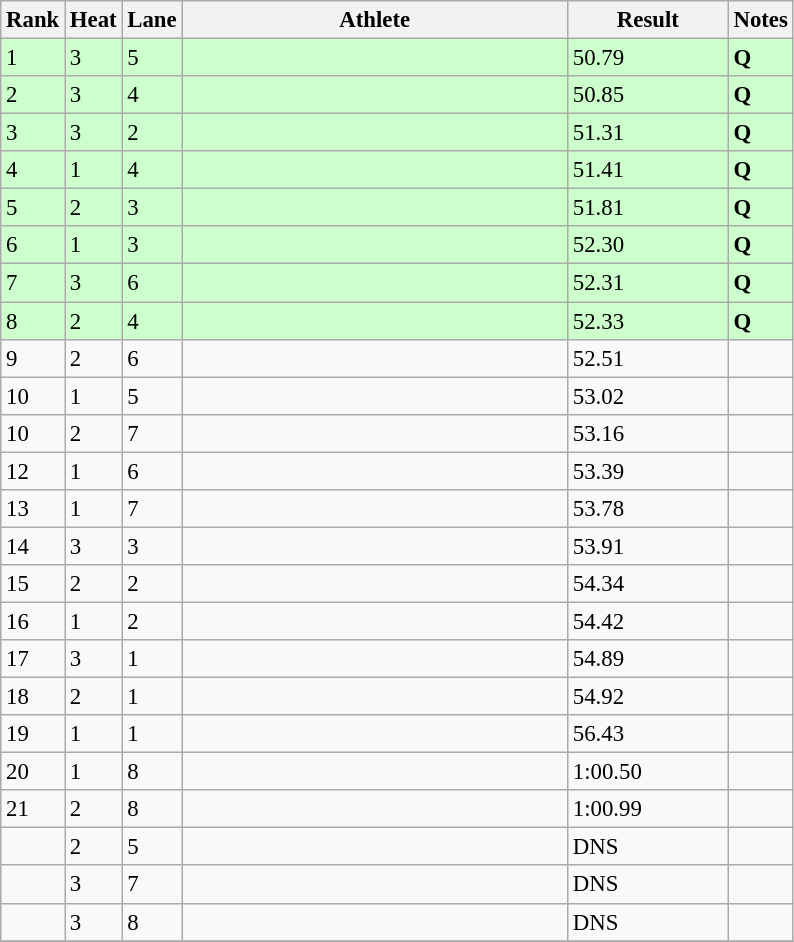<table class="wikitable" style="font-size:95%" style="width:35em;" style="text-align:center">
<tr>
<th>Rank</th>
<th>Heat</th>
<th>Lane</th>
<th width=250>Athlete</th>
<th width=100>Result</th>
<th>Notes</th>
</tr>
<tr bgcolor=ccffcc>
<td>1</td>
<td>3</td>
<td>5</td>
<td align=left></td>
<td>50.79</td>
<td><strong>Q</strong></td>
</tr>
<tr bgcolor=ccffcc>
<td>2</td>
<td>3</td>
<td>4</td>
<td align=left></td>
<td>50.85</td>
<td><strong>Q</strong></td>
</tr>
<tr bgcolor=ccffcc>
<td>3</td>
<td>3</td>
<td>2</td>
<td align=left></td>
<td>51.31</td>
<td><strong>Q</strong></td>
</tr>
<tr bgcolor=ccffcc>
<td>4</td>
<td>1</td>
<td>4</td>
<td align=left></td>
<td>51.41</td>
<td><strong>Q</strong></td>
</tr>
<tr bgcolor=ccffcc>
<td>5</td>
<td>2</td>
<td>3</td>
<td align=left></td>
<td>51.81</td>
<td><strong>Q</strong></td>
</tr>
<tr bgcolor=ccffcc>
<td>6</td>
<td>1</td>
<td>3</td>
<td align=left></td>
<td>52.30</td>
<td><strong>Q</strong></td>
</tr>
<tr bgcolor=ccffcc>
<td>7</td>
<td>3</td>
<td>6</td>
<td align=left></td>
<td>52.31</td>
<td><strong>Q</strong></td>
</tr>
<tr bgcolor=ccffcc>
<td>8</td>
<td>2</td>
<td>4</td>
<td align=left></td>
<td>52.33</td>
<td><strong>Q</strong></td>
</tr>
<tr>
<td>9</td>
<td>2</td>
<td>6</td>
<td align=left></td>
<td>52.51</td>
<td></td>
</tr>
<tr>
<td>10</td>
<td>1</td>
<td>5</td>
<td align=left></td>
<td>53.02</td>
<td></td>
</tr>
<tr>
<td>10</td>
<td>2</td>
<td>7</td>
<td align=left></td>
<td>53.16</td>
<td></td>
</tr>
<tr>
<td>12</td>
<td>1</td>
<td>6</td>
<td align=left></td>
<td>53.39</td>
<td></td>
</tr>
<tr>
<td>13</td>
<td>1</td>
<td>7</td>
<td align=left></td>
<td>53.78</td>
<td></td>
</tr>
<tr>
<td>14</td>
<td>3</td>
<td>3</td>
<td align=left></td>
<td>53.91</td>
<td></td>
</tr>
<tr>
<td>15</td>
<td>2</td>
<td>2</td>
<td align=left></td>
<td>54.34</td>
<td></td>
</tr>
<tr>
<td>16</td>
<td>1</td>
<td>2</td>
<td align=left></td>
<td>54.42</td>
<td></td>
</tr>
<tr>
<td>17</td>
<td>3</td>
<td>1</td>
<td align=left></td>
<td>54.89</td>
<td></td>
</tr>
<tr>
<td>18</td>
<td>2</td>
<td>1</td>
<td align=left></td>
<td>54.92</td>
<td></td>
</tr>
<tr>
<td>19</td>
<td>1</td>
<td>1</td>
<td align=left></td>
<td>56.43</td>
<td></td>
</tr>
<tr>
<td>20</td>
<td>1</td>
<td>8</td>
<td align=left></td>
<td>1:00.50</td>
<td></td>
</tr>
<tr>
<td>21</td>
<td>2</td>
<td>8</td>
<td align=left></td>
<td>1:00.99</td>
<td></td>
</tr>
<tr>
<td></td>
<td>2</td>
<td>5</td>
<td align=left></td>
<td>DNS</td>
<td></td>
</tr>
<tr>
<td></td>
<td>3</td>
<td>7</td>
<td align=left></td>
<td>DNS</td>
<td></td>
</tr>
<tr>
<td></td>
<td>3</td>
<td>8</td>
<td align=left></td>
<td>DNS</td>
<td></td>
</tr>
<tr>
</tr>
</table>
